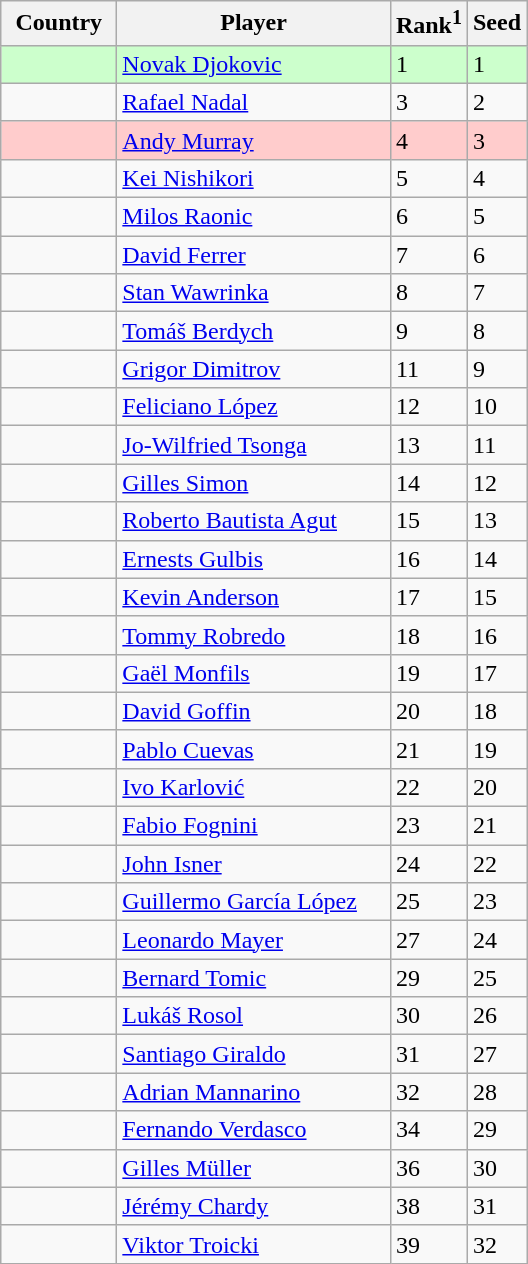<table class=wikitable>
<tr>
<th width="70">Country</th>
<th width="175">Player</th>
<th>Rank<sup>1</sup></th>
<th>Seed</th>
</tr>
<tr style="background:#cfc;">
<td></td>
<td><a href='#'>Novak Djokovic</a></td>
<td>1</td>
<td>1</td>
</tr>
<tr>
<td></td>
<td><a href='#'>Rafael Nadal</a></td>
<td>3</td>
<td>2</td>
</tr>
<tr style="background:#fcc;">
<td></td>
<td><a href='#'>Andy Murray</a></td>
<td>4</td>
<td>3</td>
</tr>
<tr>
<td></td>
<td><a href='#'>Kei Nishikori</a></td>
<td>5</td>
<td>4</td>
</tr>
<tr>
<td></td>
<td><a href='#'>Milos Raonic</a></td>
<td>6</td>
<td>5</td>
</tr>
<tr>
<td></td>
<td><a href='#'>David Ferrer</a></td>
<td>7</td>
<td>6</td>
</tr>
<tr>
<td></td>
<td><a href='#'>Stan Wawrinka</a></td>
<td>8</td>
<td>7</td>
</tr>
<tr>
<td></td>
<td><a href='#'>Tomáš Berdych</a></td>
<td>9</td>
<td>8</td>
</tr>
<tr>
<td></td>
<td><a href='#'>Grigor Dimitrov</a></td>
<td>11</td>
<td>9</td>
</tr>
<tr>
<td></td>
<td><a href='#'>Feliciano López</a></td>
<td>12</td>
<td>10</td>
</tr>
<tr>
<td></td>
<td><a href='#'>Jo-Wilfried Tsonga</a></td>
<td>13</td>
<td>11</td>
</tr>
<tr>
<td></td>
<td><a href='#'>Gilles Simon</a></td>
<td>14</td>
<td>12</td>
</tr>
<tr>
<td></td>
<td><a href='#'>Roberto Bautista Agut</a></td>
<td>15</td>
<td>13</td>
</tr>
<tr>
<td></td>
<td><a href='#'>Ernests Gulbis</a></td>
<td>16</td>
<td>14</td>
</tr>
<tr>
<td></td>
<td><a href='#'>Kevin Anderson</a></td>
<td>17</td>
<td>15</td>
</tr>
<tr>
<td></td>
<td><a href='#'>Tommy Robredo</a></td>
<td>18</td>
<td>16</td>
</tr>
<tr>
<td></td>
<td><a href='#'>Gaël Monfils</a></td>
<td>19</td>
<td>17</td>
</tr>
<tr>
<td></td>
<td><a href='#'>David Goffin</a></td>
<td>20</td>
<td>18</td>
</tr>
<tr>
<td></td>
<td><a href='#'>Pablo Cuevas</a></td>
<td>21</td>
<td>19</td>
</tr>
<tr>
<td></td>
<td><a href='#'>Ivo Karlović</a></td>
<td>22</td>
<td>20</td>
</tr>
<tr>
<td></td>
<td><a href='#'>Fabio Fognini</a></td>
<td>23</td>
<td>21</td>
</tr>
<tr>
<td></td>
<td><a href='#'>John Isner</a></td>
<td>24</td>
<td>22</td>
</tr>
<tr>
<td></td>
<td><a href='#'>Guillermo García López</a></td>
<td>25</td>
<td>23</td>
</tr>
<tr>
<td></td>
<td><a href='#'>Leonardo Mayer</a></td>
<td>27</td>
<td>24</td>
</tr>
<tr>
<td></td>
<td><a href='#'>Bernard Tomic</a></td>
<td>29</td>
<td>25</td>
</tr>
<tr>
<td></td>
<td><a href='#'>Lukáš Rosol</a></td>
<td>30</td>
<td>26</td>
</tr>
<tr>
<td></td>
<td><a href='#'>Santiago Giraldo</a></td>
<td>31</td>
<td>27</td>
</tr>
<tr>
<td></td>
<td><a href='#'>Adrian Mannarino</a></td>
<td>32</td>
<td>28</td>
</tr>
<tr>
<td></td>
<td><a href='#'>Fernando Verdasco</a></td>
<td>34</td>
<td>29</td>
</tr>
<tr>
<td></td>
<td><a href='#'>Gilles Müller</a></td>
<td>36</td>
<td>30</td>
</tr>
<tr>
<td></td>
<td><a href='#'>Jérémy Chardy</a></td>
<td>38</td>
<td>31</td>
</tr>
<tr>
<td></td>
<td><a href='#'>Viktor Troicki</a></td>
<td>39</td>
<td>32</td>
</tr>
</table>
